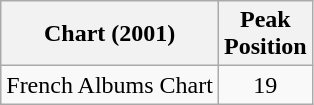<table class="wikitable">
<tr>
<th align="left">Chart (2001)</th>
<th align="left">Peak<br>Position</th>
</tr>
<tr>
<td align="left">French Albums Chart</td>
<td align="center">19</td>
</tr>
</table>
